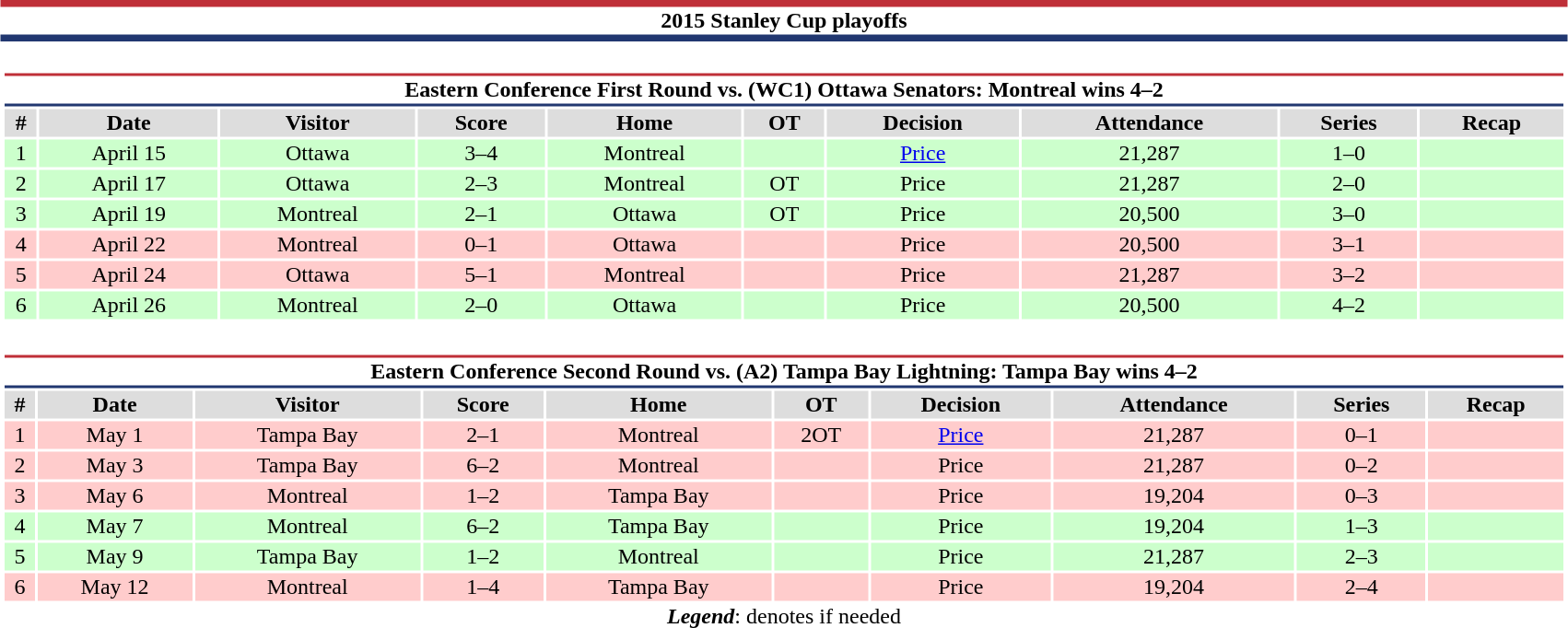<table class="toccolours" width=90% style="clear:both; margin:1.5em auto; text-align:center;">
<tr>
<th colspan=11 style="background:#FFFFFF; border-top:#BF2F38 5px solid; border-bottom:#213770 5px solid;">2015 Stanley Cup playoffs</th>
</tr>
<tr>
<td colspan=10><br><table class="toccolours collapsible collapsed" width=100%>
<tr>
<th colspan=10 style="background:#FFFFFF; border-top:#BF2F38 2px solid; border-bottom:#213770 2px solid;">Eastern Conference First Round vs. (WC1) Ottawa Senators: Montreal wins 4–2</th>
</tr>
<tr align="center" bgcolor="#dddddd">
<th>#</th>
<th>Date</th>
<th>Visitor</th>
<th>Score</th>
<th>Home</th>
<th>OT</th>
<th>Decision</th>
<th>Attendance</th>
<th>Series</th>
<th>Recap</th>
</tr>
<tr style="text-align:center; background:#cfc;">
<td>1</td>
<td>April 15</td>
<td>Ottawa</td>
<td>3–4</td>
<td>Montreal</td>
<td></td>
<td><a href='#'>Price</a></td>
<td>21,287</td>
<td>1–0</td>
<td></td>
</tr>
<tr style="text-align:center; background:#cfc;">
<td>2</td>
<td>April 17</td>
<td>Ottawa</td>
<td>2–3</td>
<td>Montreal</td>
<td>OT</td>
<td>Price</td>
<td>21,287</td>
<td>2–0</td>
<td></td>
</tr>
<tr style="text-align:center; background:#cfc;">
<td>3</td>
<td>April 19</td>
<td>Montreal</td>
<td>2–1</td>
<td>Ottawa</td>
<td>OT</td>
<td>Price</td>
<td>20,500</td>
<td>3–0</td>
<td></td>
</tr>
<tr style="text-align:center; background:#fcc;">
<td>4</td>
<td>April 22</td>
<td>Montreal</td>
<td>0–1</td>
<td>Ottawa</td>
<td></td>
<td>Price</td>
<td>20,500</td>
<td>3–1</td>
<td></td>
</tr>
<tr style="text-align:center; background:#fcc;">
<td>5</td>
<td>April 24</td>
<td>Ottawa</td>
<td>5–1</td>
<td>Montreal</td>
<td></td>
<td>Price</td>
<td>21,287</td>
<td>3–2</td>
<td></td>
</tr>
<tr style="text-align:center; background:#cfc;">
<td>6</td>
<td>April 26</td>
<td>Montreal</td>
<td>2–0</td>
<td>Ottawa</td>
<td></td>
<td>Price</td>
<td>20,500</td>
<td>4–2</td>
<td></td>
</tr>
</table>
</td>
</tr>
<tr>
<td colspan=10><br><table class="toccolours collapsible collapsed" width=100%>
<tr>
<th colspan=10 style="background:#FFFFFF; border-top:#bf2f38 2px solid; border-bottom:#213770 2px solid;">Eastern Conference Second Round vs. (A2) Tampa Bay Lightning: Tampa Bay wins 4–2</th>
</tr>
<tr align="center" bgcolor="#dddddd">
<th>#</th>
<th>Date</th>
<th>Visitor</th>
<th>Score</th>
<th>Home</th>
<th>OT</th>
<th>Decision</th>
<th>Attendance</th>
<th>Series</th>
<th>Recap</th>
</tr>
<tr style="text-align:center; background:#fcc;">
<td>1</td>
<td>May 1</td>
<td>Tampa Bay</td>
<td>2–1</td>
<td>Montreal</td>
<td>2OT</td>
<td><a href='#'>Price</a></td>
<td>21,287</td>
<td>0–1</td>
<td></td>
</tr>
<tr style="text-align:center; background:#fcc;">
<td>2</td>
<td>May 3</td>
<td>Tampa Bay</td>
<td>6–2</td>
<td>Montreal</td>
<td></td>
<td>Price</td>
<td>21,287</td>
<td>0–2</td>
<td></td>
</tr>
<tr style="text-align:center; background:#fcc;">
<td>3</td>
<td>May 6</td>
<td>Montreal</td>
<td>1–2</td>
<td>Tampa Bay</td>
<td></td>
<td>Price</td>
<td>19,204</td>
<td>0–3</td>
<td></td>
</tr>
<tr style="text-align:center; background:#cfc;">
<td>4</td>
<td>May 7</td>
<td>Montreal</td>
<td>6–2</td>
<td>Tampa Bay</td>
<td></td>
<td>Price</td>
<td>19,204</td>
<td>1–3</td>
<td></td>
</tr>
<tr style="text-align:center; background:#cfc;">
<td>5</td>
<td>May 9</td>
<td>Tampa Bay</td>
<td>1–2</td>
<td>Montreal</td>
<td></td>
<td>Price</td>
<td>21,287</td>
<td>2–3</td>
<td></td>
</tr>
<tr style="text-align:center; background:#fcc;">
<td>6</td>
<td>May 12</td>
<td>Montreal</td>
<td>1–4</td>
<td>Tampa Bay</td>
<td></td>
<td>Price</td>
<td>19,204</td>
<td>2–4</td>
<td></td>
</tr>
</table>
<strong><em>Legend</em></strong>:


<strong></strong> denotes if needed</td>
</tr>
</table>
